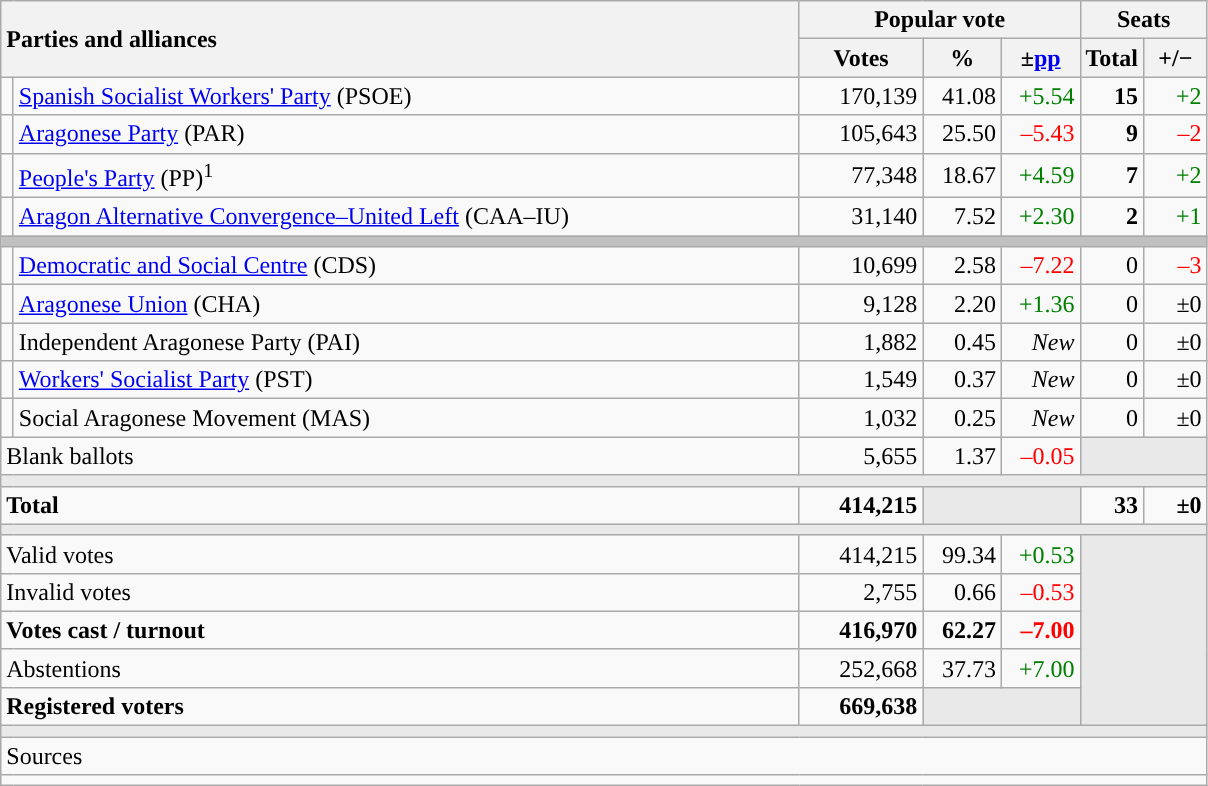<table class="wikitable" style="text-align:right;">
<tr>
<th style="text-align:left;" rowspan="2" colspan="2" width="525">Parties and alliances</th>
<th colspan="3">Popular vote</th>
<th colspan="2">Seats</th>
</tr>
<tr>
<th width="75">Votes</th>
<th width="45">%</th>
<th width="45">±<a href='#'>pp</a></th>
<th width="35">Total</th>
<th width="35">+/−</th>
</tr>
<tr>
<td width="1" style="color:inherit;background:"></td>
<td align="left"><a href='#'>Spanish Socialist Workers' Party</a> (PSOE)</td>
<td>170,139</td>
<td>41.08</td>
<td style="color:green;">+5.54</td>
<td><strong>15</strong></td>
<td style="color:green;">+2</td>
</tr>
<tr>
<td style="color:inherit;background:"></td>
<td align="left"><a href='#'>Aragonese Party</a> (PAR)</td>
<td>105,643</td>
<td>25.50</td>
<td style="color:red;">–5.43</td>
<td><strong>9</strong></td>
<td style="color:red;">–2</td>
</tr>
<tr>
<td style="color:inherit;background:"></td>
<td align="left"><a href='#'>People's Party</a> (PP)<sup>1</sup></td>
<td>77,348</td>
<td>18.67</td>
<td style="color:green;">+4.59</td>
<td><strong>7</strong></td>
<td style="color:green;">+2</td>
</tr>
<tr>
<td style="color:inherit;background:"></td>
<td align="left"><a href='#'>Aragon Alternative Convergence–United Left</a> (CAA–IU)</td>
<td>31,140</td>
<td>7.52</td>
<td style="color:green;">+2.30</td>
<td><strong>2</strong></td>
<td style="color:green;">+1</td>
</tr>
<tr>
<td colspan="7" bgcolor="#C0C0C0"></td>
</tr>
<tr>
<td style="color:inherit;background:"></td>
<td align="left"><a href='#'>Democratic and Social Centre</a> (CDS)</td>
<td>10,699</td>
<td>2.58</td>
<td style="color:red;">–7.22</td>
<td>0</td>
<td style="color:red;">–3</td>
</tr>
<tr>
<td style="color:inherit;background:"></td>
<td align="left"><a href='#'>Aragonese Union</a> (CHA)</td>
<td>9,128</td>
<td>2.20</td>
<td style="color:green;">+1.36</td>
<td>0</td>
<td>±0</td>
</tr>
<tr>
<td style="color:inherit;background:"></td>
<td align="left">Independent Aragonese Party (PAI)</td>
<td>1,882</td>
<td>0.45</td>
<td><em>New</em></td>
<td>0</td>
<td>±0</td>
</tr>
<tr>
<td style="color:inherit;background:"></td>
<td align="left"><a href='#'>Workers' Socialist Party</a> (PST)</td>
<td>1,549</td>
<td>0.37</td>
<td><em>New</em></td>
<td>0</td>
<td>±0</td>
</tr>
<tr>
<td style="color:inherit;background:"></td>
<td align="left">Social Aragonese Movement (MAS)</td>
<td>1,032</td>
<td>0.25</td>
<td><em>New</em></td>
<td>0</td>
<td>±0</td>
</tr>
<tr>
<td align="left" colspan="2">Blank ballots</td>
<td>5,655</td>
<td>1.37</td>
<td style="color:red;">–0.05</td>
<td bgcolor="#E9E9E9" colspan="2"></td>
</tr>
<tr>
<td colspan="7" bgcolor="#E9E9E9"></td>
</tr>
<tr style="font-weight:bold;">
<td align="left" colspan="2">Total</td>
<td>414,215</td>
<td bgcolor="#E9E9E9" colspan="2"></td>
<td>33</td>
<td>±0</td>
</tr>
<tr>
<td colspan="7" bgcolor="#E9E9E9"></td>
</tr>
<tr>
<td align="left" colspan="2">Valid votes</td>
<td>414,215</td>
<td>99.34</td>
<td style="color:green;">+0.53</td>
<td bgcolor="#E9E9E9" colspan="2" rowspan="5"></td>
</tr>
<tr>
<td align="left" colspan="2">Invalid votes</td>
<td>2,755</td>
<td>0.66</td>
<td style="color:red;">–0.53</td>
</tr>
<tr style="font-weight:bold;">
<td align="left" colspan="2">Votes cast / turnout</td>
<td>416,970</td>
<td>62.27</td>
<td style="color:red;">–7.00</td>
</tr>
<tr>
<td align="left" colspan="2">Abstentions</td>
<td>252,668</td>
<td>37.73</td>
<td style="color:green;">+7.00</td>
</tr>
<tr style="font-weight:bold;">
<td align="left" colspan="2">Registered voters</td>
<td>669,638</td>
<td bgcolor="#E9E9E9" colspan="2"></td>
</tr>
<tr>
<td colspan="7" bgcolor="#E9E9E9"></td>
</tr>
<tr>
<td align="left" colspan="7">Sources</td>
</tr>
<tr>
<td colspan="7" style="text-align:left; max-width:790px;"></td>
</tr>
</table>
